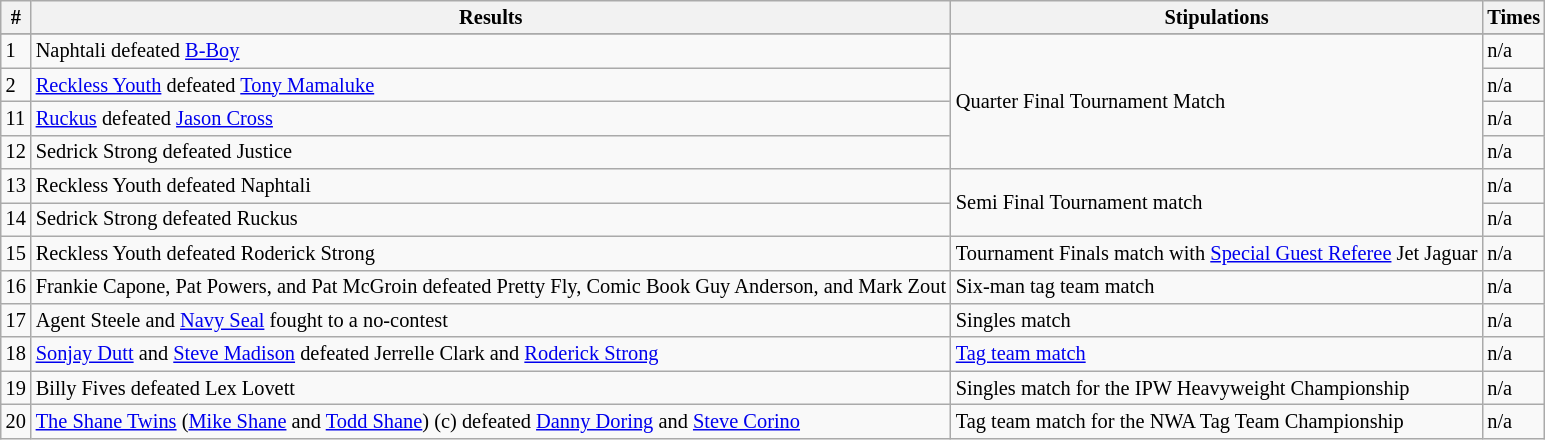<table style="font-size: 85%" class="wikitable sortable">
<tr>
<th><strong>#</strong></th>
<th><strong>Results</strong></th>
<th><strong>Stipulations</strong></th>
<th><strong>Times</strong></th>
</tr>
<tr>
</tr>
<tr>
<td>1</td>
<td>Naphtali defeated <a href='#'>B-Boy</a></td>
<td rowspan="4">Quarter Final Tournament Match</td>
<td>n/a</td>
</tr>
<tr>
<td>2</td>
<td><a href='#'>Reckless Youth</a> defeated <a href='#'>Tony Mamaluke</a></td>
<td>n/a</td>
</tr>
<tr>
<td>11</td>
<td><a href='#'>Ruckus</a> defeated <a href='#'>Jason Cross</a></td>
<td>n/a</td>
</tr>
<tr>
<td>12</td>
<td>Sedrick Strong defeated Justice</td>
<td>n/a</td>
</tr>
<tr>
<td>13</td>
<td>Reckless Youth defeated Naphtali</td>
<td rowspan="2">Semi Final Tournament match</td>
<td>n/a</td>
</tr>
<tr>
<td>14</td>
<td>Sedrick Strong defeated Ruckus</td>
<td>n/a</td>
</tr>
<tr>
<td>15</td>
<td>Reckless Youth defeated Roderick Strong</td>
<td>Tournament Finals match with <a href='#'>Special Guest Referee</a> Jet Jaguar</td>
<td>n/a</td>
</tr>
<tr>
<td>16</td>
<td>Frankie Capone, Pat Powers, and Pat McGroin defeated Pretty Fly, Comic Book Guy Anderson, and Mark Zout</td>
<td>Six-man tag team match</td>
<td>n/a</td>
</tr>
<tr>
<td>17</td>
<td>Agent Steele and <a href='#'>Navy Seal</a> fought to a no-contest</td>
<td>Singles match</td>
<td>n/a</td>
</tr>
<tr>
<td>18</td>
<td><a href='#'>Sonjay Dutt</a> and <a href='#'>Steve Madison</a> defeated Jerrelle Clark and <a href='#'>Roderick Strong</a></td>
<td><a href='#'>Tag team match</a></td>
<td>n/a</td>
</tr>
<tr>
<td>19</td>
<td>Billy Fives defeated Lex Lovett</td>
<td>Singles match for the IPW Heavyweight Championship</td>
<td>n/a</td>
</tr>
<tr>
<td>20</td>
<td><a href='#'>The Shane Twins</a> (<a href='#'>Mike Shane</a> and <a href='#'>Todd Shane</a>) (c) defeated <a href='#'>Danny Doring</a> and <a href='#'>Steve Corino</a></td>
<td>Tag team match for the NWA Tag Team Championship</td>
<td>n/a</td>
</tr>
</table>
